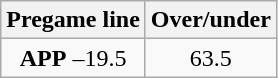<table class="wikitable">
<tr align="center">
<th style=>Pregame line</th>
<th style=>Over/under</th>
</tr>
<tr align="center">
<td><strong>APP</strong> –19.5</td>
<td>63.5</td>
</tr>
</table>
